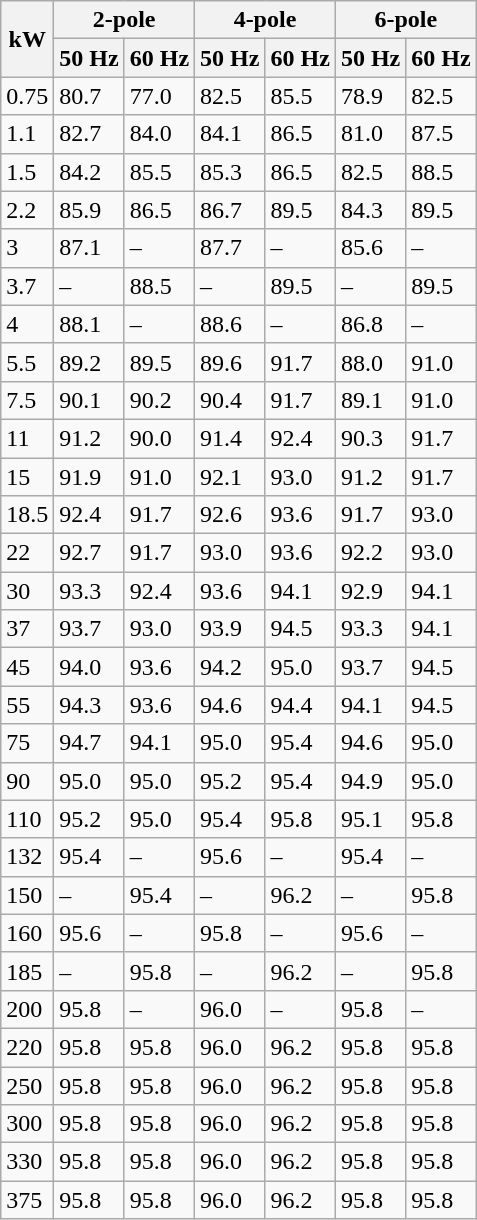<table class="wikitable">
<tr>
<th rowspan="2">kW</th>
<th colspan="2">2-pole</th>
<th colspan="2">4-pole</th>
<th colspan="2">6-pole</th>
</tr>
<tr>
<th>50 Hz</th>
<th>60 Hz</th>
<th>50 Hz</th>
<th>60 Hz</th>
<th>50 Hz</th>
<th>60 Hz</th>
</tr>
<tr>
<td>0.75</td>
<td>80.7</td>
<td>77.0</td>
<td>82.5</td>
<td>85.5</td>
<td>78.9</td>
<td>82.5</td>
</tr>
<tr>
<td>1.1</td>
<td>82.7</td>
<td>84.0</td>
<td>84.1</td>
<td>86.5</td>
<td>81.0</td>
<td>87.5</td>
</tr>
<tr>
<td>1.5</td>
<td>84.2</td>
<td>85.5</td>
<td>85.3</td>
<td>86.5</td>
<td>82.5</td>
<td>88.5</td>
</tr>
<tr>
<td>2.2</td>
<td>85.9</td>
<td>86.5</td>
<td>86.7</td>
<td>89.5</td>
<td>84.3</td>
<td>89.5</td>
</tr>
<tr>
<td>3</td>
<td>87.1</td>
<td>–</td>
<td>87.7</td>
<td>–</td>
<td>85.6</td>
<td>–</td>
</tr>
<tr>
<td>3.7</td>
<td>–</td>
<td>88.5</td>
<td>–</td>
<td>89.5</td>
<td>–</td>
<td>89.5</td>
</tr>
<tr>
<td>4</td>
<td>88.1</td>
<td>–</td>
<td>88.6</td>
<td>–</td>
<td>86.8</td>
<td>–</td>
</tr>
<tr>
<td>5.5</td>
<td>89.2</td>
<td>89.5</td>
<td>89.6</td>
<td>91.7</td>
<td>88.0</td>
<td>91.0</td>
</tr>
<tr>
<td>7.5</td>
<td>90.1</td>
<td>90.2</td>
<td>90.4</td>
<td>91.7</td>
<td>89.1</td>
<td>91.0</td>
</tr>
<tr>
<td>11</td>
<td>91.2</td>
<td>90.0</td>
<td>91.4</td>
<td>92.4</td>
<td>90.3</td>
<td>91.7</td>
</tr>
<tr>
<td>15</td>
<td>91.9</td>
<td>91.0</td>
<td>92.1</td>
<td>93.0</td>
<td>91.2</td>
<td>91.7</td>
</tr>
<tr>
<td>18.5</td>
<td>92.4</td>
<td>91.7</td>
<td>92.6</td>
<td>93.6</td>
<td>91.7</td>
<td>93.0</td>
</tr>
<tr>
<td>22</td>
<td>92.7</td>
<td>91.7</td>
<td>93.0</td>
<td>93.6</td>
<td>92.2</td>
<td>93.0</td>
</tr>
<tr>
<td>30</td>
<td>93.3</td>
<td>92.4</td>
<td>93.6</td>
<td>94.1</td>
<td>92.9</td>
<td>94.1</td>
</tr>
<tr>
<td>37</td>
<td>93.7</td>
<td>93.0</td>
<td>93.9</td>
<td>94.5</td>
<td>93.3</td>
<td>94.1</td>
</tr>
<tr>
<td>45</td>
<td>94.0</td>
<td>93.6</td>
<td>94.2</td>
<td>95.0</td>
<td>93.7</td>
<td>94.5</td>
</tr>
<tr>
<td>55</td>
<td>94.3</td>
<td>93.6</td>
<td>94.6</td>
<td>94.4</td>
<td>94.1</td>
<td>94.5</td>
</tr>
<tr>
<td>75</td>
<td>94.7</td>
<td>94.1</td>
<td>95.0</td>
<td>95.4</td>
<td>94.6</td>
<td>95.0</td>
</tr>
<tr>
<td>90</td>
<td>95.0</td>
<td>95.0</td>
<td>95.2</td>
<td>95.4</td>
<td>94.9</td>
<td>95.0</td>
</tr>
<tr>
<td>110</td>
<td>95.2</td>
<td>95.0</td>
<td>95.4</td>
<td>95.8</td>
<td>95.1</td>
<td>95.8</td>
</tr>
<tr>
<td>132</td>
<td>95.4</td>
<td>–</td>
<td>95.6</td>
<td>–</td>
<td>95.4</td>
<td>–</td>
</tr>
<tr>
<td>150</td>
<td>–</td>
<td>95.4</td>
<td>–</td>
<td>96.2</td>
<td>–</td>
<td>95.8</td>
</tr>
<tr>
<td>160</td>
<td>95.6</td>
<td>–</td>
<td>95.8</td>
<td>–</td>
<td>95.6</td>
<td>–</td>
</tr>
<tr>
<td>185</td>
<td>–</td>
<td>95.8</td>
<td>–</td>
<td>96.2</td>
<td>–</td>
<td>95.8</td>
</tr>
<tr>
<td>200</td>
<td>95.8</td>
<td>–</td>
<td>96.0</td>
<td>–</td>
<td>95.8</td>
<td>–</td>
</tr>
<tr>
<td>220</td>
<td>95.8</td>
<td>95.8</td>
<td>96.0</td>
<td>96.2</td>
<td>95.8</td>
<td>95.8</td>
</tr>
<tr>
<td>250</td>
<td>95.8</td>
<td>95.8</td>
<td>96.0</td>
<td>96.2</td>
<td>95.8</td>
<td>95.8</td>
</tr>
<tr>
<td>300</td>
<td>95.8</td>
<td>95.8</td>
<td>96.0</td>
<td>96.2</td>
<td>95.8</td>
<td>95.8</td>
</tr>
<tr>
<td>330</td>
<td>95.8</td>
<td>95.8</td>
<td>96.0</td>
<td>96.2</td>
<td>95.8</td>
<td>95.8</td>
</tr>
<tr>
<td>375</td>
<td>95.8</td>
<td>95.8</td>
<td>96.0</td>
<td>96.2</td>
<td>95.8</td>
<td>95.8</td>
</tr>
</table>
